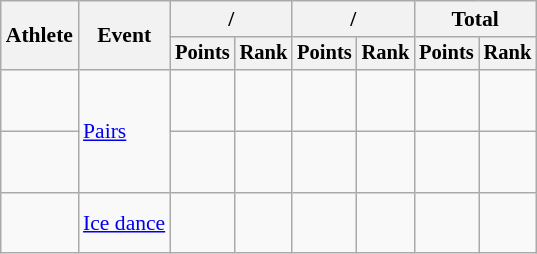<table class="wikitable" style="font-size:90%; text-align:center">
<tr>
<th rowspan=2>Athlete</th>
<th rowspan=2>Event</th>
<th colspan=2>/</th>
<th colspan=2>/</th>
<th colspan=2>Total</th>
</tr>
<tr style="font-size:95%">
<th>Points</th>
<th>Rank</th>
<th>Points</th>
<th>Rank</th>
<th>Points</th>
<th>Rank</th>
</tr>
<tr>
<td align=left> <br> </td>
<td align=left rowspan=2><a href='#'>Pairs</a></td>
<td></td>
<td></td>
<td></td>
<td></td>
<td></td>
<td></td>
</tr>
<tr>
<td align=left> <br> </td>
<td></td>
<td></td>
<td></td>
<td></td>
<td></td>
<td></td>
</tr>
<tr>
<td align=left> <br> </td>
<td align=left><a href='#'>Ice dance</a></td>
<td></td>
<td></td>
<td></td>
<td></td>
<td></td>
<td></td>
</tr>
</table>
